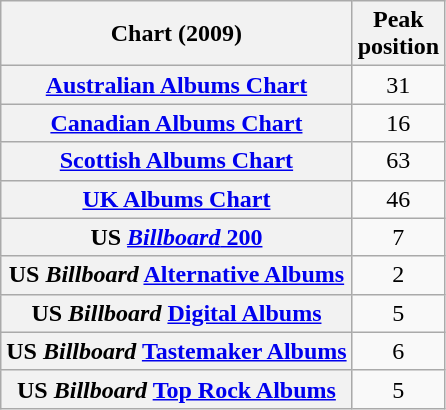<table class="wikitable sortable plainrowheaders" style="text-align:center">
<tr>
<th scope="col">Chart (2009)</th>
<th scope="col">Peak<br> position</th>
</tr>
<tr>
<th scope="row"><a href='#'>Australian Albums Chart</a></th>
<td>31</td>
</tr>
<tr>
<th scope="row"><a href='#'>Canadian Albums Chart</a></th>
<td>16</td>
</tr>
<tr>
<th scope="row"><a href='#'>Scottish Albums Chart</a></th>
<td>63</td>
</tr>
<tr>
<th scope="row"><a href='#'>UK Albums Chart</a></th>
<td>46</td>
</tr>
<tr>
<th scope="row">US <a href='#'><em>Billboard</em> 200</a></th>
<td>7</td>
</tr>
<tr>
<th scope="row">US <em>Billboard</em> <a href='#'>Alternative Albums</a></th>
<td>2</td>
</tr>
<tr>
<th scope="row">US <em>Billboard</em> <a href='#'>Digital Albums</a></th>
<td>5</td>
</tr>
<tr>
<th scope="row">US <em>Billboard</em> <a href='#'>Tastemaker Albums</a></th>
<td>6</td>
</tr>
<tr>
<th scope="row">US <em>Billboard</em> <a href='#'>Top Rock Albums</a></th>
<td>5</td>
</tr>
</table>
